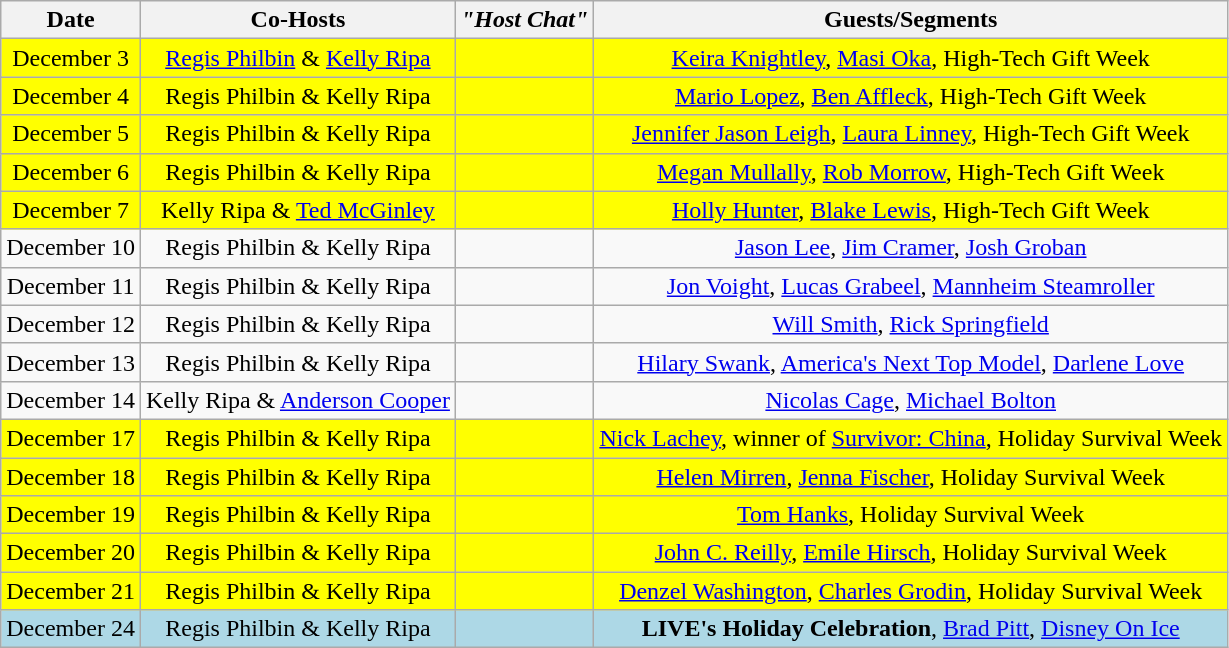<table class="wikitable sortable" style="text-align:center;">
<tr>
<th>Date</th>
<th>Co-Hosts</th>
<th><em>"Host Chat"</em></th>
<th>Guests/Segments</th>
</tr>
<tr style="background:yellow;">
<td>December 3</td>
<td><a href='#'>Regis Philbin</a> & <a href='#'>Kelly Ripa</a></td>
<td></td>
<td><a href='#'>Keira Knightley</a>, <a href='#'>Masi Oka</a>, High-Tech Gift Week</td>
</tr>
<tr style="background:yellow;">
<td>December 4</td>
<td>Regis Philbin & Kelly Ripa</td>
<td></td>
<td><a href='#'>Mario Lopez</a>, <a href='#'>Ben Affleck</a>, High-Tech Gift Week</td>
</tr>
<tr style="background:yellow;">
<td>December 5</td>
<td>Regis Philbin & Kelly Ripa</td>
<td></td>
<td><a href='#'>Jennifer Jason Leigh</a>, <a href='#'>Laura Linney</a>, High-Tech Gift Week</td>
</tr>
<tr style="background:yellow;">
<td>December 6</td>
<td>Regis Philbin & Kelly Ripa</td>
<td></td>
<td><a href='#'>Megan Mullally</a>, <a href='#'>Rob Morrow</a>, High-Tech Gift Week</td>
</tr>
<tr style="background:yellow;">
<td>December 7</td>
<td>Kelly Ripa & <a href='#'>Ted McGinley</a></td>
<td></td>
<td><a href='#'>Holly Hunter</a>, <a href='#'>Blake Lewis</a>, High-Tech Gift Week</td>
</tr>
<tr>
<td>December 10</td>
<td>Regis Philbin & Kelly Ripa</td>
<td></td>
<td><a href='#'>Jason Lee</a>, <a href='#'>Jim Cramer</a>, <a href='#'>Josh Groban</a></td>
</tr>
<tr>
<td>December 11</td>
<td>Regis Philbin & Kelly Ripa</td>
<td></td>
<td><a href='#'>Jon Voight</a>, <a href='#'>Lucas Grabeel</a>, <a href='#'>Mannheim Steamroller</a></td>
</tr>
<tr>
<td>December 12</td>
<td>Regis Philbin & Kelly Ripa</td>
<td></td>
<td><a href='#'>Will Smith</a>, <a href='#'>Rick Springfield</a></td>
</tr>
<tr>
<td>December 13</td>
<td>Regis Philbin & Kelly Ripa</td>
<td></td>
<td><a href='#'>Hilary Swank</a>, <a href='#'>America's Next Top Model</a>, <a href='#'>Darlene Love</a></td>
</tr>
<tr>
<td>December 14</td>
<td>Kelly Ripa & <a href='#'>Anderson Cooper</a></td>
<td></td>
<td><a href='#'>Nicolas Cage</a>, <a href='#'>Michael Bolton</a></td>
</tr>
<tr style="background:yellow;">
<td>December 17</td>
<td>Regis Philbin & Kelly Ripa</td>
<td></td>
<td><a href='#'>Nick Lachey</a>, winner of <a href='#'>Survivor: China</a>, Holiday Survival Week</td>
</tr>
<tr style="background:yellow;">
<td>December 18</td>
<td>Regis Philbin & Kelly Ripa</td>
<td></td>
<td><a href='#'>Helen Mirren</a>, <a href='#'>Jenna Fischer</a>, Holiday Survival Week</td>
</tr>
<tr style="background:yellow;">
<td>December 19</td>
<td>Regis Philbin & Kelly Ripa</td>
<td></td>
<td><a href='#'>Tom Hanks</a>, Holiday Survival Week</td>
</tr>
<tr style="background:yellow;">
<td>December 20</td>
<td>Regis Philbin & Kelly Ripa</td>
<td></td>
<td><a href='#'>John C. Reilly</a>, <a href='#'>Emile Hirsch</a>, Holiday Survival Week</td>
</tr>
<tr style="background:yellow;">
<td>December 21</td>
<td>Regis Philbin & Kelly Ripa</td>
<td></td>
<td><a href='#'>Denzel Washington</a>, <a href='#'>Charles Grodin</a>, Holiday Survival Week</td>
</tr>
<tr style="background:lightblue;">
<td>December 24</td>
<td>Regis Philbin & Kelly Ripa</td>
<td></td>
<td><strong>LIVE's Holiday Celebration</strong>, <a href='#'>Brad Pitt</a>, <a href='#'>Disney On Ice</a></td>
</tr>
</table>
